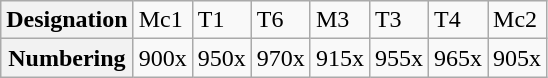<table class="wikitable">
<tr>
<th>Designation</th>
<td>Mc1</td>
<td>T1</td>
<td>T6</td>
<td>M3</td>
<td>T3</td>
<td>T4</td>
<td>Mc2</td>
</tr>
<tr>
<th>Numbering</th>
<td>900x</td>
<td>950x</td>
<td>970x</td>
<td>915x</td>
<td>955x</td>
<td>965x</td>
<td>905x</td>
</tr>
</table>
